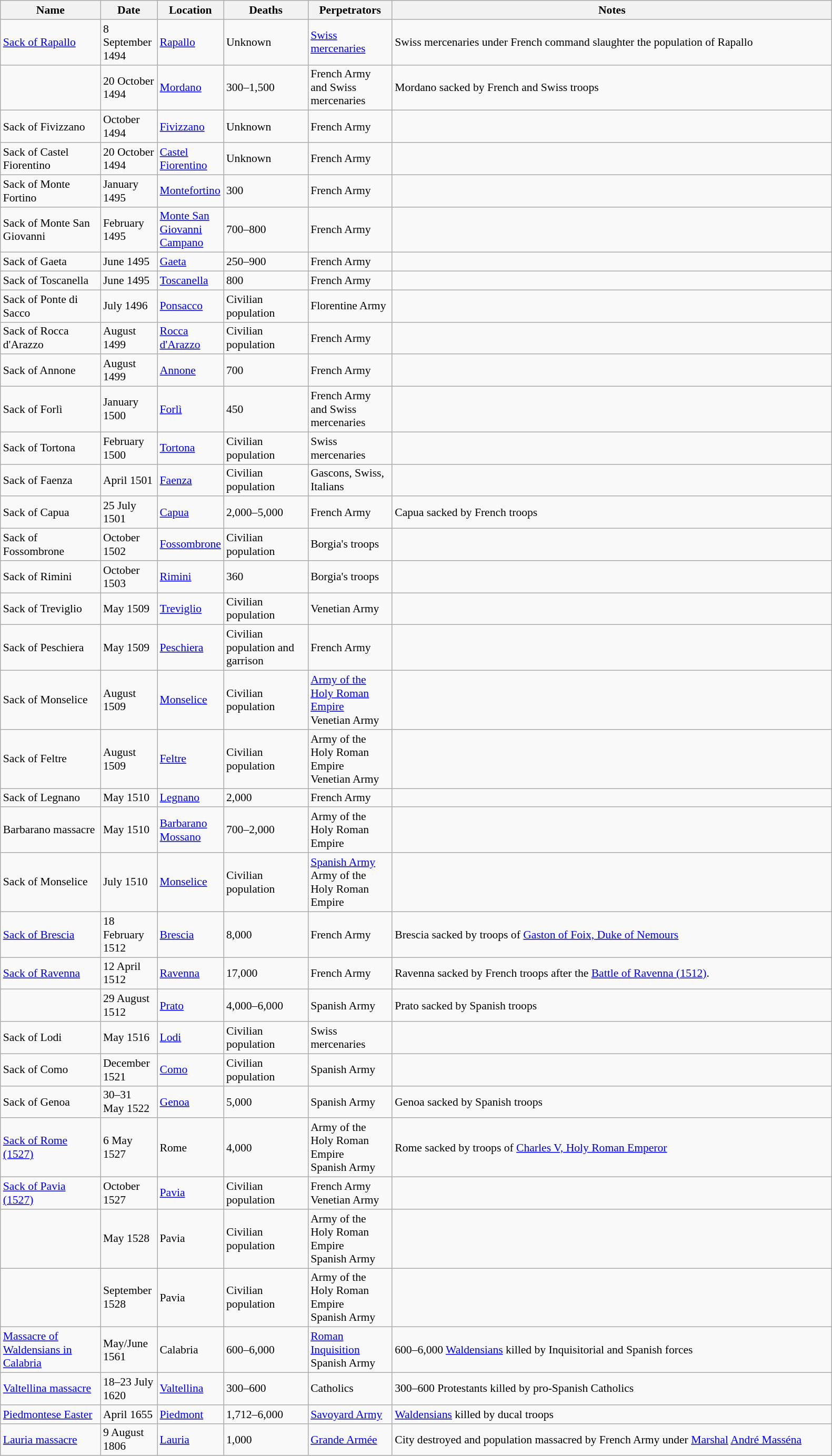<table class="sortable wikitable" style="font-size:90%;">
<tr>
<th style="width:120px;">Name</th>
<th style="width:65px;">Date</th>
<th style="width:70px;">Location</th>
<th style="width:100px;">Deaths</th>
<th style="width:100px;">Perpetrators</th>
<th class="unsortable" style="width:550px;">Notes</th>
</tr>
<tr>
<td><a href='#'>Sack of Rapallo</a></td>
<td>8 September 1494</td>
<td><a href='#'>Rapallo</a></td>
<td>Unknown</td>
<td><a href='#'>Swiss mercenaries</a></td>
<td>Swiss mercenaries under French command slaughter the population of Rapallo</td>
</tr>
<tr>
<td></td>
<td>20 October 1494</td>
<td><a href='#'>Mordano</a></td>
<td>300–1,500</td>
<td>French Army and Swiss mercenaries</td>
<td>Mordano sacked by French and Swiss troops</td>
</tr>
<tr>
<td>Sack of Fivizzano</td>
<td>October 1494</td>
<td><a href='#'>Fivizzano</a></td>
<td>Unknown</td>
<td>French Army</td>
<td></td>
</tr>
<tr>
<td>Sack of Castel Fiorentino</td>
<td>20 October 1494</td>
<td><a href='#'>Castel Fiorentino</a></td>
<td>Unknown</td>
<td>French Army</td>
<td></td>
</tr>
<tr>
<td>Sack of Monte Fortino</td>
<td>January 1495</td>
<td><a href='#'>Montefortino</a></td>
<td>300</td>
<td>French Army</td>
<td></td>
</tr>
<tr>
<td>Sack of Monte San Giovanni</td>
<td>February 1495</td>
<td><a href='#'>Monte San Giovanni Campano</a></td>
<td>700–800</td>
<td>French Army</td>
<td></td>
</tr>
<tr>
<td>Sack of Gaeta</td>
<td>June 1495</td>
<td><a href='#'>Gaeta</a></td>
<td>250–900</td>
<td>French Army</td>
<td></td>
</tr>
<tr>
<td>Sack of Toscanella</td>
<td>June 1495</td>
<td><a href='#'>Toscanella</a></td>
<td>800</td>
<td>French Army</td>
<td></td>
</tr>
<tr>
<td>Sack of Ponte di Sacco</td>
<td>July 1496</td>
<td><a href='#'>Ponsacco</a></td>
<td>Civilian population</td>
<td>Florentine Army</td>
<td></td>
</tr>
<tr>
<td>Sack of Rocca d'Arazzo</td>
<td>August 1499</td>
<td><a href='#'>Rocca d'Arazzo</a></td>
<td>Civilian population</td>
<td>French Army</td>
<td></td>
</tr>
<tr>
<td>Sack of Annone</td>
<td>August 1499</td>
<td><a href='#'>Annone</a></td>
<td>700</td>
<td>French Army</td>
<td></td>
</tr>
<tr>
<td>Sack of Forlì</td>
<td>January 1500</td>
<td><a href='#'>Forlì</a></td>
<td>450</td>
<td>French Army and Swiss mercenaries</td>
<td></td>
</tr>
<tr>
<td>Sack of Tortona</td>
<td>February 1500</td>
<td><a href='#'>Tortona</a></td>
<td>Civilian population</td>
<td>Swiss mercenaries</td>
<td></td>
</tr>
<tr>
<td>Sack of Faenza</td>
<td>April 1501</td>
<td><a href='#'>Faenza</a></td>
<td>Civilian population</td>
<td>Gascons, Swiss, Italians</td>
<td></td>
</tr>
<tr>
<td>Sack of Capua</td>
<td>25 July 1501</td>
<td><a href='#'>Capua</a></td>
<td>2,000–5,000</td>
<td>French Army</td>
<td>Capua sacked by French troops</td>
</tr>
<tr>
<td>Sack of Fossombrone</td>
<td>October 1502</td>
<td><a href='#'>Fossombrone</a></td>
<td>Civilian population</td>
<td>Borgia's troops</td>
<td></td>
</tr>
<tr>
<td>Sack of Rimini</td>
<td>October 1503</td>
<td><a href='#'>Rimini</a></td>
<td>360</td>
<td>Borgia's troops</td>
<td></td>
</tr>
<tr>
<td>Sack of Treviglio</td>
<td>May 1509</td>
<td><a href='#'>Treviglio</a></td>
<td>Civilian population</td>
<td>Venetian Army</td>
<td></td>
</tr>
<tr>
<td>Sack of Peschiera</td>
<td>May 1509</td>
<td><a href='#'>Peschiera</a></td>
<td>Civilian population and garrison</td>
<td>French Army</td>
<td></td>
</tr>
<tr>
<td>Sack of Monselice</td>
<td>August 1509</td>
<td><a href='#'>Monselice</a></td>
<td>Civilian population</td>
<td><a href='#'>Army of the Holy Roman Empire</a><br>Venetian Army</td>
<td></td>
</tr>
<tr>
<td>Sack of Feltre</td>
<td>August 1509</td>
<td><a href='#'>Feltre</a></td>
<td>Civilian population</td>
<td>Army of the Holy Roman Empire<br>Venetian Army</td>
<td></td>
</tr>
<tr>
<td>Sack of Legnano</td>
<td>May 1510</td>
<td><a href='#'>Legnano</a></td>
<td>2,000</td>
<td>French Army</td>
<td></td>
</tr>
<tr>
<td>Barbarano massacre</td>
<td>May 1510</td>
<td><a href='#'>Barbarano Mossano</a></td>
<td>700–2,000</td>
<td>Army of the Holy Roman Empire</td>
<td></td>
</tr>
<tr>
<td>Sack of Monselice</td>
<td>July 1510</td>
<td><a href='#'>Monselice</a></td>
<td>Civilian population</td>
<td><a href='#'>Spanish Army</a><br>Army of the Holy Roman Empire</td>
<td></td>
</tr>
<tr>
<td><a href='#'>Sack of Brescia</a></td>
<td>18 February 1512</td>
<td><a href='#'>Brescia</a></td>
<td>8,000</td>
<td>French Army</td>
<td>Brescia sacked by troops of <a href='#'>Gaston of Foix, Duke of Nemours</a></td>
</tr>
<tr>
<td><a href='#'>Sack of Ravenna</a></td>
<td>12 April 1512</td>
<td><a href='#'>Ravenna</a></td>
<td>17,000</td>
<td>French Army</td>
<td>Ravenna sacked by French troops after the <a href='#'>Battle of Ravenna (1512)</a>.</td>
</tr>
<tr>
<td></td>
<td>29 August 1512</td>
<td><a href='#'>Prato</a></td>
<td>4,000–6,000</td>
<td>Spanish Army</td>
<td>Prato sacked by Spanish troops</td>
</tr>
<tr>
<td>Sack of Lodi</td>
<td>May 1516</td>
<td><a href='#'>Lodi</a></td>
<td>Civilian population</td>
<td>Swiss mercenaries</td>
<td></td>
</tr>
<tr>
<td>Sack of Como</td>
<td>December 1521</td>
<td><a href='#'>Como</a></td>
<td>Civilian population</td>
<td>Spanish Army</td>
<td></td>
</tr>
<tr>
<td>Sack of Genoa</td>
<td>30–31 May 1522</td>
<td><a href='#'>Genoa</a></td>
<td>5,000</td>
<td>Spanish Army</td>
<td>Genoa sacked by Spanish troops</td>
</tr>
<tr>
<td><a href='#'>Sack of Rome (1527)</a></td>
<td>6 May 1527</td>
<td>Rome</td>
<td>4,000</td>
<td>Army of the Holy Roman Empire<br>Spanish Army</td>
<td>Rome sacked by troops of <a href='#'>Charles V, Holy Roman Emperor</a></td>
</tr>
<tr>
<td><a href='#'>Sack of Pavia (1527)</a></td>
<td>October 1527</td>
<td><a href='#'>Pavia</a></td>
<td>Civilian population</td>
<td>French Army<br>Venetian Army</td>
<td></td>
</tr>
<tr>
<td></td>
<td>May 1528</td>
<td>Pavia</td>
<td>Civilian population</td>
<td>Army of the Holy Roman Empire<br>Spanish Army</td>
<td></td>
</tr>
<tr>
<td></td>
<td>September 1528</td>
<td>Pavia</td>
<td>Civilian population</td>
<td>Army of the Holy Roman Empire<br>Spanish Army</td>
<td></td>
</tr>
<tr>
<td><a href='#'>Massacre of Waldensians in Calabria</a></td>
<td>May/June 1561</td>
<td>Calabria</td>
<td>600–6,000</td>
<td><a href='#'>Roman Inquisition</a><br>Spanish Army</td>
<td>600–6,000 <a href='#'>Waldensians</a> killed by Inquisitorial and Spanish forces</td>
</tr>
<tr>
<td><a href='#'>Valtellina massacre</a></td>
<td>18–23 July 1620</td>
<td><a href='#'>Valtellina</a></td>
<td>300–600</td>
<td>Catholics</td>
<td>300–600 Protestants killed by pro-Spanish Catholics</td>
</tr>
<tr>
<td><a href='#'>Piedmontese Easter</a></td>
<td>April 1655</td>
<td><a href='#'>Piedmont</a></td>
<td>1,712–6,000</td>
<td><a href='#'>Savoyard Army</a></td>
<td><a href='#'>Waldensians</a> killed by ducal troops</td>
</tr>
<tr>
<td><a href='#'>Lauria massacre</a></td>
<td>9 August 1806</td>
<td><a href='#'>Lauria</a></td>
<td>1,000</td>
<td><a href='#'>Grande Armée</a></td>
<td>City destroyed and population massacred by French Army under <a href='#'>Marshal</a> <a href='#'>André Masséna</a></td>
</tr>
</table>
